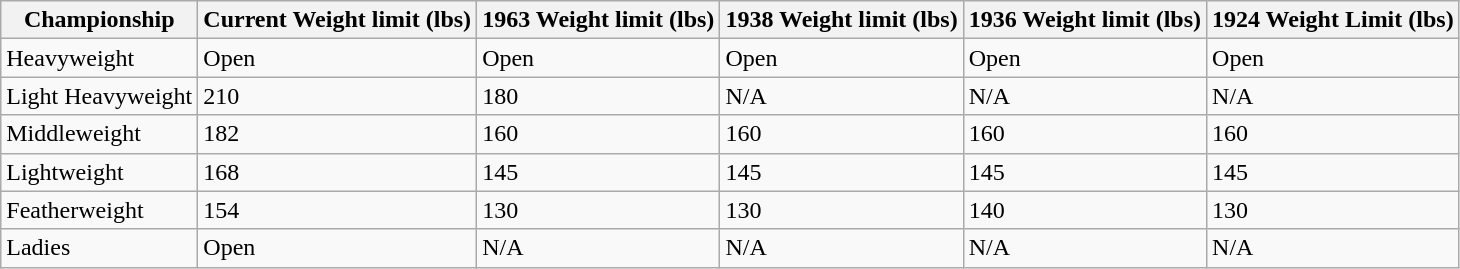<table class="wikitable">
<tr>
<th>Championship</th>
<th>Current Weight limit (lbs)</th>
<th>1963 Weight limit (lbs)</th>
<th>1938 Weight limit (lbs)</th>
<th>1936 Weight limit (lbs)</th>
<th>1924 Weight Limit (lbs)</th>
</tr>
<tr>
<td>Heavyweight</td>
<td>Open</td>
<td>Open</td>
<td>Open</td>
<td>Open</td>
<td>Open</td>
</tr>
<tr>
<td>Light Heavyweight</td>
<td>210</td>
<td>180</td>
<td>N/A</td>
<td>N/A</td>
<td>N/A</td>
</tr>
<tr>
<td>Middleweight</td>
<td>182</td>
<td>160</td>
<td>160</td>
<td>160</td>
<td>160</td>
</tr>
<tr>
<td>Lightweight</td>
<td>168</td>
<td>145</td>
<td>145</td>
<td>145</td>
<td>145</td>
</tr>
<tr>
<td>Featherweight</td>
<td>154</td>
<td>130</td>
<td>130</td>
<td>140</td>
<td>130</td>
</tr>
<tr>
<td>Ladies</td>
<td>Open</td>
<td>N/A</td>
<td>N/A</td>
<td>N/A</td>
<td>N/A</td>
</tr>
</table>
